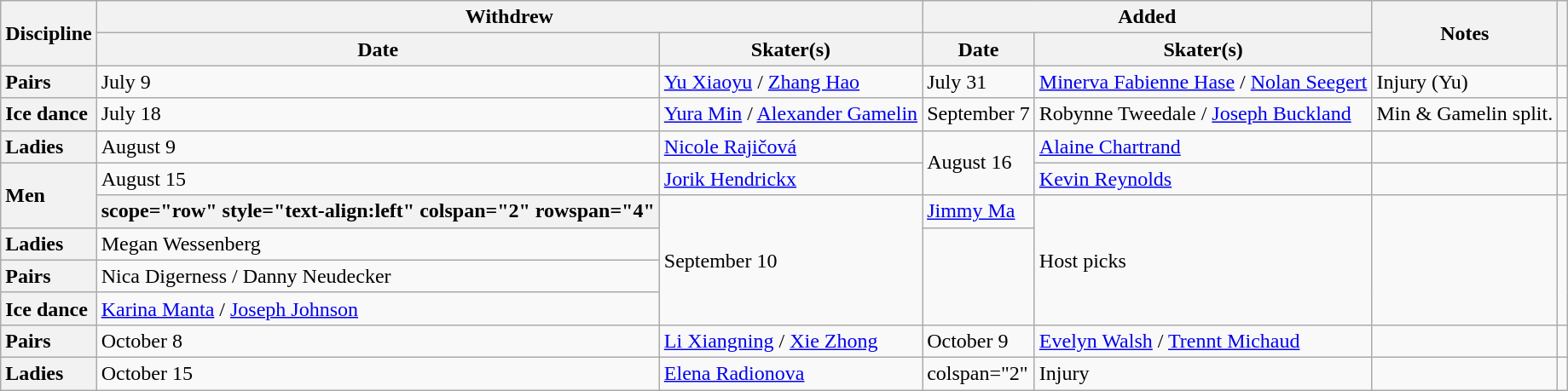<table class="wikitable unsortable">
<tr>
<th scope="col" rowspan=2>Discipline</th>
<th scope="col" colspan=2>Withdrew</th>
<th scope="col" colspan=2>Added</th>
<th scope="col" rowspan=2>Notes</th>
<th scope="col" rowspan=2></th>
</tr>
<tr>
<th>Date</th>
<th>Skater(s)</th>
<th>Date</th>
<th>Skater(s)</th>
</tr>
<tr>
<th scope="row" style="text-align:left">Pairs</th>
<td>July 9</td>
<td> <a href='#'>Yu Xiaoyu</a> / <a href='#'>Zhang Hao</a></td>
<td>July 31</td>
<td> <a href='#'>Minerva Fabienne Hase</a> / <a href='#'>Nolan Seegert</a></td>
<td>Injury (Yu)</td>
<td></td>
</tr>
<tr>
<th scope="row" style="text-align:left">Ice dance</th>
<td>July 18</td>
<td> <a href='#'>Yura Min</a> / <a href='#'>Alexander Gamelin</a></td>
<td>September 7</td>
<td> Robynne Tweedale / <a href='#'>Joseph Buckland</a></td>
<td>Min & Gamelin split.</td>
<td></td>
</tr>
<tr>
<th scope="row" style="text-align:left">Ladies</th>
<td>August 9</td>
<td> <a href='#'>Nicole Rajičová</a></td>
<td rowspan="2">August 16</td>
<td> <a href='#'>Alaine Chartrand</a></td>
<td></td>
<td></td>
</tr>
<tr>
<th scope="row" style="text-align:left" rowspan="2">Men</th>
<td>August 15</td>
<td> <a href='#'>Jorik Hendrickx</a></td>
<td> <a href='#'>Kevin Reynolds</a></td>
<td></td>
<td></td>
</tr>
<tr>
<th>scope="row" style="text-align:left" colspan="2" rowspan="4" </th>
<td rowspan="4">September 10</td>
<td> <a href='#'>Jimmy Ma</a></td>
<td rowspan="4">Host picks</td>
<td rowspan="4"></td>
</tr>
<tr>
<th scope="row" style="text-align:left">Ladies</th>
<td> Megan Wessenberg</td>
</tr>
<tr>
<th scope="row" style="text-align:left">Pairs</th>
<td> Nica Digerness / Danny Neudecker</td>
</tr>
<tr>
<th scope="row" style="text-align:left">Ice dance</th>
<td> <a href='#'>Karina Manta</a> / <a href='#'>Joseph Johnson</a></td>
</tr>
<tr>
<th scope="row" style="text-align:left">Pairs</th>
<td>October 8</td>
<td> <a href='#'>Li Xiangning</a> / <a href='#'>Xie Zhong</a></td>
<td>October 9</td>
<td> <a href='#'>Evelyn Walsh</a> / <a href='#'>Trennt Michaud</a></td>
<td></td>
<td></td>
</tr>
<tr>
<th scope="row" style="text-align:left">Ladies</th>
<td>October 15</td>
<td> <a href='#'>Elena Radionova</a></td>
<td>colspan="2" </td>
<td>Injury</td>
<td></td>
</tr>
</table>
